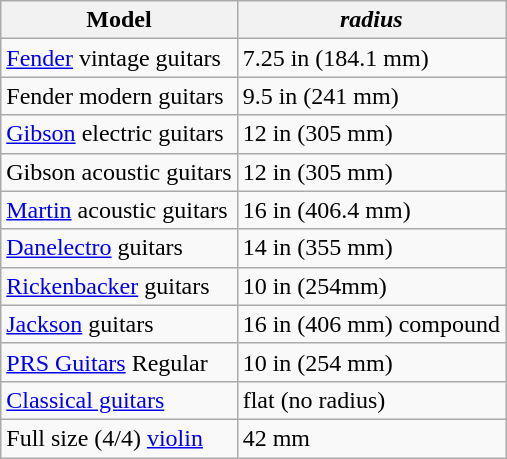<table class="wikitable">
<tr>
<th>Model</th>
<th><em>radius</em></th>
</tr>
<tr>
<td><a href='#'>Fender</a> vintage guitars</td>
<td>7.25 in (184.1 mm)</td>
</tr>
<tr>
<td>Fender modern guitars</td>
<td>9.5 in (241 mm)</td>
</tr>
<tr>
<td><a href='#'>Gibson</a> electric guitars</td>
<td>12 in (305 mm)</td>
</tr>
<tr>
<td>Gibson acoustic guitars</td>
<td>12 in (305 mm)</td>
</tr>
<tr>
<td><a href='#'>Martin</a> acoustic guitars</td>
<td>16 in (406.4 mm)</td>
</tr>
<tr>
<td><a href='#'>Danelectro</a> guitars</td>
<td>14 in (355 mm)</td>
</tr>
<tr>
<td><a href='#'>Rickenbacker</a> guitars</td>
<td>10 in (254mm)</td>
</tr>
<tr>
<td><a href='#'>Jackson</a> guitars</td>
<td>16 in (406 mm) compound</td>
</tr>
<tr>
<td><a href='#'>PRS Guitars</a> Regular</td>
<td>10 in (254 mm)</td>
</tr>
<tr>
<td><a href='#'>Classical guitars</a></td>
<td>flat (no radius)</td>
</tr>
<tr>
<td>Full size (4/4) <a href='#'>violin</a></td>
<td>42 mm</td>
</tr>
</table>
